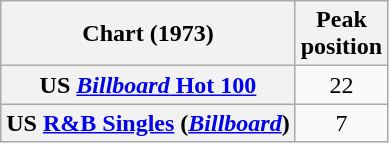<table class="wikitable plainrowheaders">
<tr>
<th scope="col">Chart (1973)</th>
<th scope="col">Peak<br>position</th>
</tr>
<tr>
<th scope="row">US <a href='#'><em>Billboard</em> Hot 100</a></th>
<td align=center>22</td>
</tr>
<tr>
<th scope="row">US <a href='#'>R&B Singles</a> (<em><a href='#'>Billboard</a></em>)</th>
<td align=center>7</td>
</tr>
</table>
